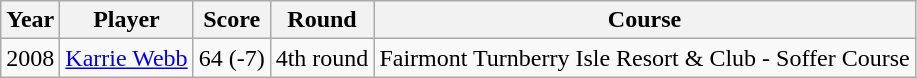<table class="wikitable">
<tr>
<th>Year</th>
<th>Player</th>
<th>Score</th>
<th>Round</th>
<th>Course</th>
</tr>
<tr>
<td>2008</td>
<td><a href='#'>Karrie Webb</a></td>
<td>64 (-7)</td>
<td>4th round</td>
<td>Fairmont Turnberry Isle Resort & Club - Soffer Course</td>
</tr>
</table>
